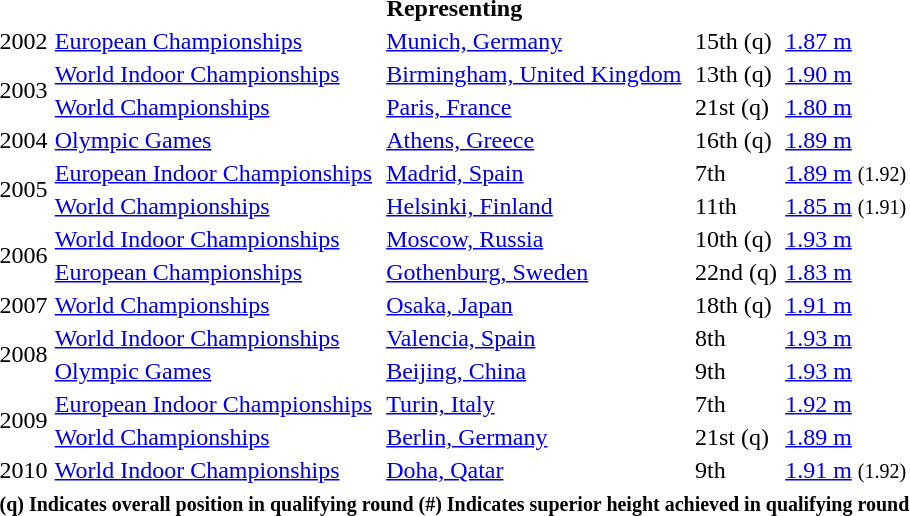<table>
<tr>
<th colspan="5">Representing </th>
</tr>
<tr>
<td>2002</td>
<td><a href='#'>European Championships</a></td>
<td><a href='#'>Munich, Germany</a></td>
<td>15th (q)</td>
<td><a href='#'>1.87 m</a></td>
</tr>
<tr>
<td rowspan=2>2003</td>
<td><a href='#'>World Indoor Championships</a></td>
<td><a href='#'>Birmingham, United Kingdom</a></td>
<td>13th (q)</td>
<td><a href='#'>1.90 m</a></td>
</tr>
<tr>
<td><a href='#'>World Championships</a></td>
<td><a href='#'>Paris, France</a></td>
<td>21st (q)</td>
<td><a href='#'>1.80 m</a></td>
</tr>
<tr>
<td>2004</td>
<td><a href='#'>Olympic Games</a></td>
<td><a href='#'>Athens, Greece</a></td>
<td>16th (q)</td>
<td><a href='#'>1.89 m</a></td>
</tr>
<tr>
<td rowspan=2>2005</td>
<td><a href='#'>European Indoor Championships</a></td>
<td><a href='#'>Madrid, Spain</a></td>
<td>7th</td>
<td><a href='#'>1.89 m</a> <small>(1.92)</small></td>
</tr>
<tr>
<td><a href='#'>World Championships</a></td>
<td><a href='#'>Helsinki, Finland</a></td>
<td>11th</td>
<td><a href='#'>1.85 m</a> <small> (1.91)</small></td>
</tr>
<tr>
<td rowspan=2>2006</td>
<td><a href='#'>World Indoor Championships</a></td>
<td><a href='#'>Moscow, Russia</a></td>
<td>10th (q)</td>
<td><a href='#'>1.93 m</a></td>
</tr>
<tr>
<td><a href='#'>European Championships</a></td>
<td><a href='#'>Gothenburg, Sweden</a></td>
<td>22nd (q)</td>
<td><a href='#'>1.83 m</a></td>
</tr>
<tr>
<td>2007</td>
<td><a href='#'>World Championships</a></td>
<td><a href='#'>Osaka, Japan</a></td>
<td>18th (q)</td>
<td><a href='#'>1.91 m</a></td>
</tr>
<tr>
<td rowspan=2>2008</td>
<td><a href='#'>World Indoor Championships</a></td>
<td><a href='#'>Valencia, Spain</a></td>
<td>8th</td>
<td><a href='#'>1.93 m</a></td>
</tr>
<tr>
<td><a href='#'>Olympic Games</a></td>
<td><a href='#'>Beijing, China</a></td>
<td>9th</td>
<td><a href='#'>1.93 m</a></td>
</tr>
<tr>
<td rowspan=2>2009</td>
<td><a href='#'>European Indoor Championships</a></td>
<td><a href='#'>Turin, Italy</a></td>
<td>7th</td>
<td><a href='#'>1.92 m</a></td>
</tr>
<tr>
<td><a href='#'>World Championships</a></td>
<td><a href='#'>Berlin, Germany</a></td>
<td>21st (q)</td>
<td><a href='#'>1.89 m</a></td>
</tr>
<tr>
<td>2010</td>
<td><a href='#'>World Indoor Championships</a></td>
<td><a href='#'>Doha, Qatar</a></td>
<td>9th</td>
<td><a href='#'>1.91 m</a> <small>(1.92)</small></td>
</tr>
<tr>
<th colspan=6><small> (q) Indicates overall position in qualifying round (#) Indicates superior height achieved in qualifying round</small></th>
</tr>
</table>
